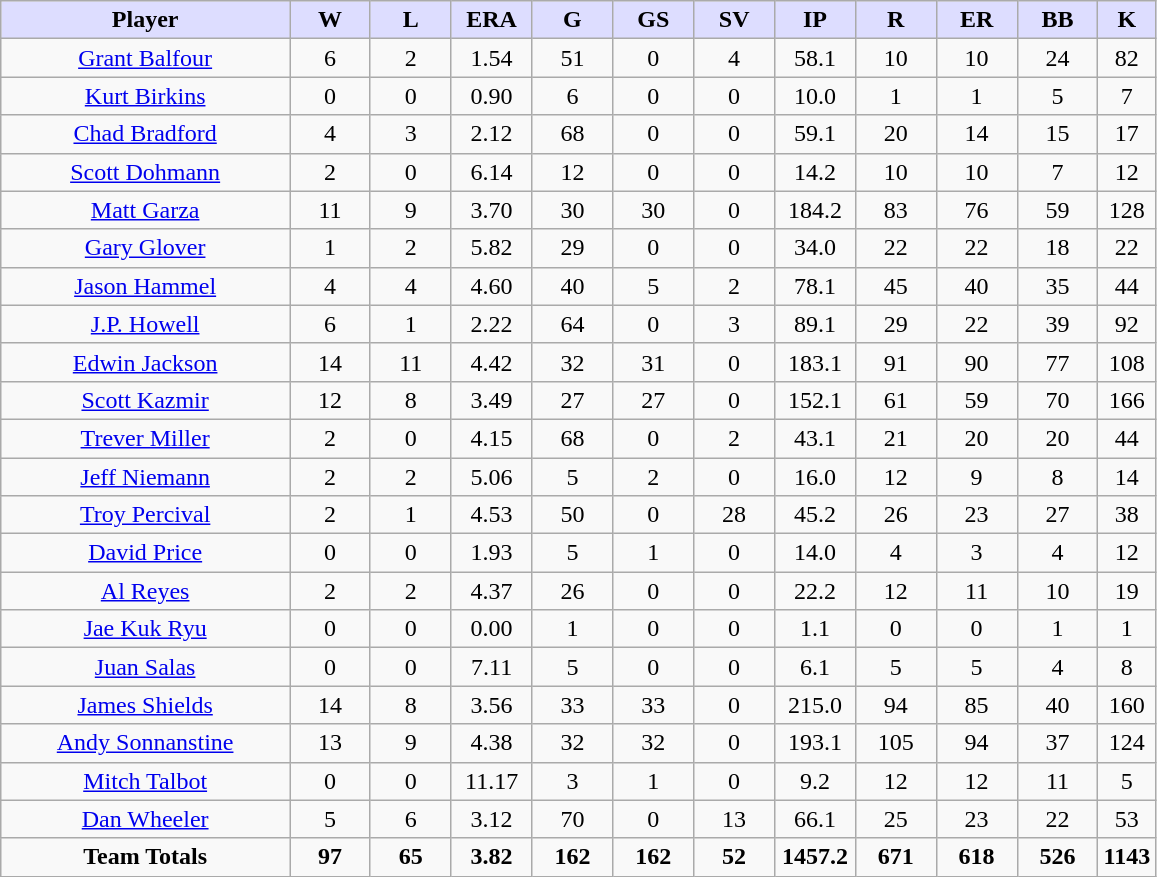<table class="wikitable sortable">
<tr>
<th style="background:#ddf; width:25%;">Player</th>
<th style="background:#ddf; width:7%;">W</th>
<th style="background:#ddf; width:7%;">L</th>
<th style="background:#ddf; width:7%;">ERA</th>
<th style="background:#ddf; width:7%;">G</th>
<th style="background:#ddf; width:7%;">GS</th>
<th style="background:#ddf; width:7%;">SV</th>
<th style="background:#ddf; width:7%;">IP</th>
<th style="background:#ddf; width:7%;">R</th>
<th style="background:#ddf; width:7%;">ER</th>
<th style="background:#ddf; width:7%;">BB</th>
<th style="background:#ddf; width:7%;">K</th>
</tr>
<tr align=center>
<td><a href='#'>Grant Balfour</a></td>
<td style="text-align:center">6</td>
<td style="text-align:center">2</td>
<td style="text-align:center">1.54</td>
<td style="text-align:center">51</td>
<td style="text-align:center">0</td>
<td style="text-align:center">4</td>
<td style="text-align:center">58.1</td>
<td style="text-align:center">10</td>
<td style="text-align:center">10</td>
<td style="text-align:center">24</td>
<td style="text-align:center">82</td>
</tr>
<tr align=center>
<td><a href='#'>Kurt Birkins</a></td>
<td style="text-align:center">0</td>
<td style="text-align:center">0</td>
<td style="text-align:center">0.90</td>
<td style="text-align:center">6</td>
<td style="text-align:center">0</td>
<td style="text-align:center">0</td>
<td style="text-align:center">10.0</td>
<td style="text-align:center">1</td>
<td style="text-align:center">1</td>
<td style="text-align:center">5</td>
<td style="text-align:center">7</td>
</tr>
<tr align=center>
<td><a href='#'>Chad Bradford</a></td>
<td style="text-align:center">4</td>
<td style="text-align:center">3</td>
<td style="text-align:center">2.12</td>
<td style="text-align:center">68</td>
<td style="text-align:center">0</td>
<td style="text-align:center">0</td>
<td style="text-align:center">59.1</td>
<td style="text-align:center">20</td>
<td style="text-align:center">14</td>
<td style="text-align:center">15</td>
<td style="text-align:center">17</td>
</tr>
<tr align=center>
<td><a href='#'>Scott Dohmann</a></td>
<td style="text-align:center">2</td>
<td style="text-align:center">0</td>
<td style="text-align:center">6.14</td>
<td style="text-align:center">12</td>
<td style="text-align:center">0</td>
<td style="text-align:center">0</td>
<td style="text-align:center">14.2</td>
<td style="text-align:center">10</td>
<td style="text-align:center">10</td>
<td style="text-align:center">7</td>
<td style="text-align:center">12</td>
</tr>
<tr align=center>
<td><a href='#'>Matt Garza</a></td>
<td style="text-align:center">11</td>
<td style="text-align:center">9</td>
<td style="text-align:center">3.70</td>
<td style="text-align:center">30</td>
<td style="text-align:center">30</td>
<td style="text-align:center">0</td>
<td style="text-align:center">184.2</td>
<td style="text-align:center">83</td>
<td style="text-align:center">76</td>
<td style="text-align:center">59</td>
<td style="text-align:center">128</td>
</tr>
<tr align=center>
<td><a href='#'>Gary Glover</a></td>
<td style="text-align:center">1</td>
<td style="text-align:center">2</td>
<td style="text-align:center">5.82</td>
<td style="text-align:center">29</td>
<td style="text-align:center">0</td>
<td style="text-align:center">0</td>
<td style="text-align:center">34.0</td>
<td style="text-align:center">22</td>
<td style="text-align:center">22</td>
<td style="text-align:center">18</td>
<td style="text-align:center">22</td>
</tr>
<tr align=center>
<td><a href='#'>Jason Hammel</a></td>
<td style="text-align:center">4</td>
<td style="text-align:center">4</td>
<td style="text-align:center">4.60</td>
<td style="text-align:center">40</td>
<td style="text-align:center">5</td>
<td style="text-align:center">2</td>
<td style="text-align:center">78.1</td>
<td style="text-align:center">45</td>
<td style="text-align:center">40</td>
<td style="text-align:center">35</td>
<td style="text-align:center">44</td>
</tr>
<tr align=center>
<td><a href='#'>J.P. Howell</a></td>
<td style="text-align:center">6</td>
<td style="text-align:center">1</td>
<td style="text-align:center">2.22</td>
<td style="text-align:center">64</td>
<td style="text-align:center">0</td>
<td style="text-align:center">3</td>
<td style="text-align:center">89.1</td>
<td style="text-align:center">29</td>
<td style="text-align:center">22</td>
<td style="text-align:center">39</td>
<td style="text-align:center">92</td>
</tr>
<tr align=center>
<td><a href='#'>Edwin Jackson</a></td>
<td style="text-align:center">14</td>
<td style="text-align:center">11</td>
<td style="text-align:center">4.42</td>
<td style="text-align:center">32</td>
<td style="text-align:center">31</td>
<td style="text-align:center">0</td>
<td style="text-align:center">183.1</td>
<td style="text-align:center">91</td>
<td style="text-align:center">90</td>
<td style="text-align:center">77</td>
<td style="text-align:center">108</td>
</tr>
<tr align=center>
<td><a href='#'>Scott Kazmir</a></td>
<td style="text-align:center">12</td>
<td style="text-align:center">8</td>
<td style="text-align:center">3.49</td>
<td style="text-align:center">27</td>
<td style="text-align:center">27</td>
<td style="text-align:center">0</td>
<td style="text-align:center">152.1</td>
<td style="text-align:center">61</td>
<td style="text-align:center">59</td>
<td style="text-align:center">70</td>
<td style="text-align:center">166</td>
</tr>
<tr align=center>
<td><a href='#'>Trever Miller</a></td>
<td style="text-align:center">2</td>
<td style="text-align:center">0</td>
<td style="text-align:center">4.15</td>
<td style="text-align:center">68</td>
<td style="text-align:center">0</td>
<td style="text-align:center">2</td>
<td style="text-align:center">43.1</td>
<td style="text-align:center">21</td>
<td style="text-align:center">20</td>
<td style="text-align:center">20</td>
<td style="text-align:center">44</td>
</tr>
<tr align=center>
<td><a href='#'>Jeff Niemann</a></td>
<td style="text-align:center">2</td>
<td style="text-align:center">2</td>
<td style="text-align:center">5.06</td>
<td style="text-align:center">5</td>
<td style="text-align:center">2</td>
<td style="text-align:center">0</td>
<td style="text-align:center">16.0</td>
<td style="text-align:center">12</td>
<td style="text-align:center">9</td>
<td style="text-align:center">8</td>
<td style="text-align:center">14</td>
</tr>
<tr align=center>
<td><a href='#'>Troy Percival</a></td>
<td style="text-align:center">2</td>
<td style="text-align:center">1</td>
<td style="text-align:center">4.53</td>
<td style="text-align:center">50</td>
<td style="text-align:center">0</td>
<td style="text-align:center">28</td>
<td style="text-align:center">45.2</td>
<td style="text-align:center">26</td>
<td style="text-align:center">23</td>
<td style="text-align:center">27</td>
<td style="text-align:center">38</td>
</tr>
<tr align=center>
<td><a href='#'>David Price</a></td>
<td style="text-align:center">0</td>
<td style="text-align:center">0</td>
<td style="text-align:center">1.93</td>
<td style="text-align:center">5</td>
<td style="text-align:center">1</td>
<td style="text-align:center">0</td>
<td style="text-align:center">14.0</td>
<td style="text-align:center">4</td>
<td style="text-align:center">3</td>
<td style="text-align:center">4</td>
<td style="text-align:center">12</td>
</tr>
<tr align=center>
<td><a href='#'>Al Reyes</a></td>
<td style="text-align:center">2</td>
<td style="text-align:center">2</td>
<td style="text-align:center">4.37</td>
<td style="text-align:center">26</td>
<td style="text-align:center">0</td>
<td style="text-align:center">0</td>
<td style="text-align:center">22.2</td>
<td style="text-align:center">12</td>
<td style="text-align:center">11</td>
<td style="text-align:center">10</td>
<td style="text-align:center">19</td>
</tr>
<tr align=center>
<td><a href='#'>Jae Kuk Ryu</a></td>
<td style="text-align:center">0</td>
<td style="text-align:center">0</td>
<td style="text-align:center">0.00</td>
<td style="text-align:center">1</td>
<td style="text-align:center">0</td>
<td style="text-align:center">0</td>
<td style="text-align:center">1.1</td>
<td style="text-align:center">0</td>
<td style="text-align:center">0</td>
<td style="text-align:center">1</td>
<td style="text-align:center">1</td>
</tr>
<tr align=center>
<td><a href='#'>Juan Salas</a></td>
<td style="text-align:center">0</td>
<td style="text-align:center">0</td>
<td style="text-align:center">7.11</td>
<td style="text-align:center">5</td>
<td style="text-align:center">0</td>
<td style="text-align:center">0</td>
<td style="text-align:center">6.1</td>
<td style="text-align:center">5</td>
<td style="text-align:center">5</td>
<td style="text-align:center">4</td>
<td style="text-align:center">8</td>
</tr>
<tr align=center>
<td><a href='#'>James Shields</a></td>
<td style="text-align:center">14</td>
<td style="text-align:center">8</td>
<td style="text-align:center">3.56</td>
<td style="text-align:center">33</td>
<td style="text-align:center">33</td>
<td style="text-align:center">0</td>
<td style="text-align:center">215.0</td>
<td style="text-align:center">94</td>
<td style="text-align:center">85</td>
<td style="text-align:center">40</td>
<td style="text-align:center">160</td>
</tr>
<tr align=center>
<td><a href='#'>Andy Sonnanstine</a></td>
<td style="text-align:center">13</td>
<td style="text-align:center">9</td>
<td style="text-align:center">4.38</td>
<td style="text-align:center">32</td>
<td style="text-align:center">32</td>
<td style="text-align:center">0</td>
<td style="text-align:center">193.1</td>
<td style="text-align:center">105</td>
<td style="text-align:center">94</td>
<td style="text-align:center">37</td>
<td style="text-align:center">124</td>
</tr>
<tr align=center>
<td><a href='#'>Mitch Talbot</a></td>
<td style="text-align:center">0</td>
<td style="text-align:center">0</td>
<td style="text-align:center">11.17</td>
<td style="text-align:center">3</td>
<td style="text-align:center">1</td>
<td style="text-align:center">0</td>
<td style="text-align:center">9.2</td>
<td style="text-align:center">12</td>
<td style="text-align:center">12</td>
<td style="text-align:center">11</td>
<td style="text-align:center">5</td>
</tr>
<tr align=center>
<td><a href='#'>Dan Wheeler</a></td>
<td style="text-align:center">5</td>
<td style="text-align:center">6</td>
<td style="text-align:center">3.12</td>
<td style="text-align:center">70</td>
<td style="text-align:center">0</td>
<td style="text-align:center">13</td>
<td style="text-align:center">66.1</td>
<td style="text-align:center">25</td>
<td style="text-align:center">23</td>
<td style="text-align:center">22</td>
<td style="text-align:center">53</td>
</tr>
<tr align=center>
<td style="text-align:center"><strong>Team Totals</strong></td>
<td style="text-align:center"><strong>97</strong></td>
<td style="text-align:center"><strong>65</strong></td>
<td style="text-align:center"><strong>3.82</strong></td>
<td style="text-align:center"><strong>162</strong></td>
<td style="text-align:center"><strong>162</strong></td>
<td style="text-align:center"><strong>52</strong></td>
<td style="text-align:center"><strong>1457.2</strong></td>
<td style="text-align:center"><strong>671</strong></td>
<td style="text-align:center"><strong>618</strong></td>
<td style="text-align:center"><strong>526</strong></td>
<td style="text-align:center"><strong>1143</strong></td>
</tr>
</table>
